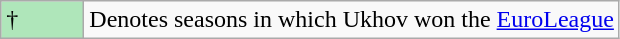<table class="wikitable">
<tr>
<td style="background:#AFE6BA; width:3em;">†</td>
<td>Denotes seasons in which Ukhov won the <a href='#'>EuroLeague</a></td>
</tr>
</table>
